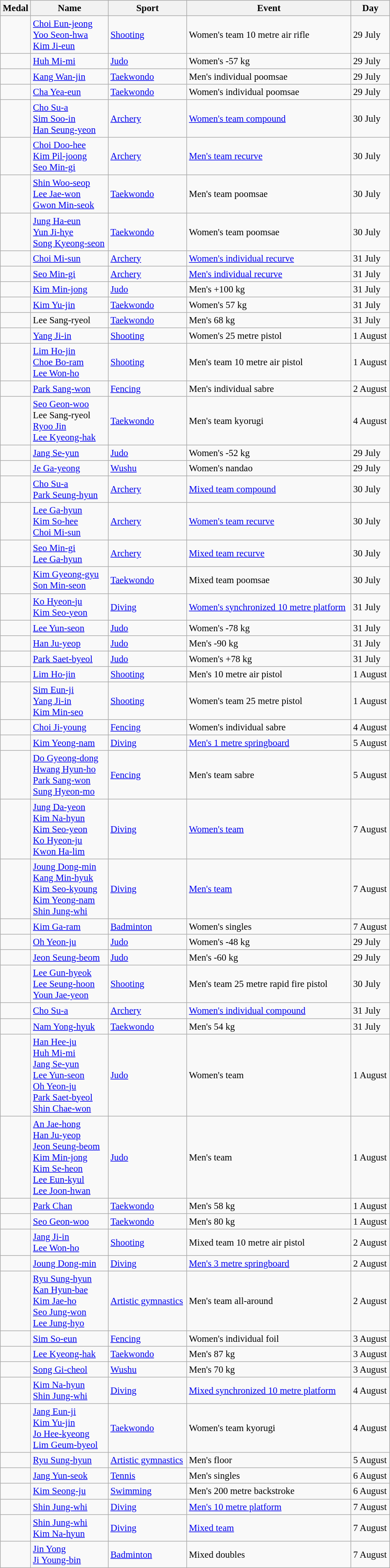<table class="wikitable sortable" style="font-size: 95%; width:50%">
<tr>
<th>Medal</th>
<th>Name</th>
<th>Sport</th>
<th>Event</th>
<th>Day</th>
</tr>
<tr>
<td></td>
<td><a href='#'>Choi Eun-jeong</a><br><a href='#'>Yoo Seon-hwa</a><br><a href='#'>Kim Ji-eun</a></td>
<td><a href='#'>Shooting</a></td>
<td>Women's team 10 metre air rifle</td>
<td>29 July</td>
</tr>
<tr>
<td></td>
<td><a href='#'>Huh Mi-mi</a></td>
<td><a href='#'>Judo</a></td>
<td>Women's -57 kg</td>
<td>29 July</td>
</tr>
<tr>
<td></td>
<td><a href='#'>Kang Wan-jin</a></td>
<td><a href='#'>Taekwondo</a></td>
<td>Men's individual poomsae</td>
<td>29 July</td>
</tr>
<tr>
<td></td>
<td><a href='#'>Cha Yea-eun</a></td>
<td><a href='#'>Taekwondo</a></td>
<td>Women's individual poomsae</td>
<td>29 July</td>
</tr>
<tr>
<td></td>
<td><a href='#'>Cho Su-a</a><br><a href='#'>Sim Soo-in</a><br><a href='#'>Han Seung-yeon</a></td>
<td><a href='#'>Archery</a></td>
<td><a href='#'>Women's team compound</a></td>
<td>30 July</td>
</tr>
<tr>
<td></td>
<td><a href='#'>Choi Doo-hee</a><br><a href='#'>Kim Pil-joong</a><br><a href='#'>Seo Min-gi</a></td>
<td><a href='#'>Archery</a></td>
<td><a href='#'>Men's team recurve</a></td>
<td>30 July</td>
</tr>
<tr>
<td></td>
<td><a href='#'>Shin Woo-seop</a><br><a href='#'>Lee Jae-won</a><br><a href='#'>Gwon Min-seok</a></td>
<td><a href='#'>Taekwondo</a></td>
<td>Men's team poomsae</td>
<td>30 July</td>
</tr>
<tr>
<td></td>
<td><a href='#'>Jung Ha-eun</a><br><a href='#'>Yun Ji-hye</a><br><a href='#'>Song Kyeong-seon</a></td>
<td><a href='#'>Taekwondo</a></td>
<td>Women's team poomsae</td>
<td>30 July</td>
</tr>
<tr>
<td></td>
<td><a href='#'>Choi Mi-sun</a></td>
<td><a href='#'>Archery</a></td>
<td><a href='#'>Women's individual recurve</a></td>
<td>31 July</td>
</tr>
<tr>
<td></td>
<td><a href='#'>Seo Min-gi</a></td>
<td><a href='#'>Archery</a></td>
<td><a href='#'>Men's individual recurve</a></td>
<td>31 July</td>
</tr>
<tr>
<td></td>
<td><a href='#'>Kim Min-jong</a></td>
<td><a href='#'>Judo</a></td>
<td>Men's +100 kg</td>
<td>31 July</td>
</tr>
<tr>
<td></td>
<td><a href='#'>Kim Yu-jin</a></td>
<td><a href='#'>Taekwondo</a></td>
<td>Women's 57 kg</td>
<td>31 July</td>
</tr>
<tr>
<td></td>
<td>Lee Sang-ryeol</td>
<td><a href='#'>Taekwondo</a></td>
<td>Men's 68 kg</td>
<td>31 July</td>
</tr>
<tr>
<td></td>
<td><a href='#'>Yang Ji-in</a></td>
<td><a href='#'>Shooting</a></td>
<td>Women's 25 metre pistol</td>
<td>1 August</td>
</tr>
<tr>
<td></td>
<td><a href='#'>Lim Ho-jin</a><br><a href='#'>Choe Bo-ram</a><br><a href='#'>Lee Won-ho</a></td>
<td><a href='#'>Shooting</a></td>
<td>Men's team 10 metre air pistol</td>
<td>1 August</td>
</tr>
<tr>
<td></td>
<td><a href='#'>Park Sang-won</a></td>
<td><a href='#'>Fencing</a></td>
<td>Men's individual sabre</td>
<td>2 August</td>
</tr>
<tr>
<td></td>
<td><a href='#'>Seo Geon-woo</a><br>Lee Sang-ryeol<br><a href='#'>Ryoo Jin</a><br><a href='#'>Lee Kyeong-hak</a></td>
<td><a href='#'>Taekwondo</a></td>
<td>Men's team kyorugi</td>
<td>4 August</td>
</tr>
<tr>
<td></td>
<td><a href='#'>Jang Se-yun</a></td>
<td><a href='#'>Judo</a></td>
<td>Women's -52 kg</td>
<td>29 July</td>
</tr>
<tr>
<td></td>
<td><a href='#'>Je Ga-yeong</a></td>
<td><a href='#'>Wushu</a></td>
<td>Women's nandao</td>
<td>29 July</td>
</tr>
<tr>
<td></td>
<td><a href='#'>Cho Su-a</a><br><a href='#'>Park Seung-hyun</a></td>
<td><a href='#'>Archery</a></td>
<td><a href='#'>Mixed team compound</a></td>
<td>30 July</td>
</tr>
<tr>
<td></td>
<td><a href='#'>Lee Ga-hyun</a><br><a href='#'>Kim So-hee</a><br><a href='#'>Choi Mi-sun</a></td>
<td><a href='#'>Archery</a></td>
<td><a href='#'>Women's team recurve</a></td>
<td>30 July</td>
</tr>
<tr>
<td></td>
<td><a href='#'>Seo Min-gi</a><br><a href='#'>Lee Ga-hyun</a></td>
<td><a href='#'>Archery</a></td>
<td><a href='#'>Mixed team recurve</a></td>
<td>30 July</td>
</tr>
<tr>
<td></td>
<td><a href='#'>Kim Gyeong-gyu</a><br><a href='#'>Son Min-seon</a></td>
<td><a href='#'>Taekwondo</a></td>
<td>Mixed team poomsae</td>
<td>30 July</td>
</tr>
<tr>
<td></td>
<td><a href='#'>Ko Hyeon-ju</a><br><a href='#'>Kim Seo-yeon</a></td>
<td><a href='#'>Diving</a></td>
<td><a href='#'>Women's synchronized 10 metre platform</a></td>
<td>31 July</td>
</tr>
<tr>
<td></td>
<td><a href='#'>Lee Yun-seon</a></td>
<td><a href='#'>Judo</a></td>
<td>Women's -78 kg</td>
<td>31 July</td>
</tr>
<tr>
<td></td>
<td><a href='#'>Han Ju-yeop</a></td>
<td><a href='#'>Judo</a></td>
<td>Men's -90 kg</td>
<td>31 July</td>
</tr>
<tr>
<td></td>
<td><a href='#'>Park Saet-byeol</a></td>
<td><a href='#'>Judo</a></td>
<td>Women's +78 kg</td>
<td>31 July</td>
</tr>
<tr>
<td></td>
<td><a href='#'>Lim Ho-jin</a></td>
<td><a href='#'>Shooting</a></td>
<td>Men's 10 metre air pistol</td>
<td>1 August</td>
</tr>
<tr>
<td></td>
<td><a href='#'>Sim Eun-ji</a><br><a href='#'>Yang Ji-in</a><br><a href='#'>Kim Min-seo</a></td>
<td><a href='#'>Shooting</a></td>
<td>Women's team 25 metre pistol</td>
<td>1 August</td>
</tr>
<tr>
<td></td>
<td><a href='#'>Choi Ji-young</a></td>
<td><a href='#'>Fencing</a></td>
<td>Women's individual sabre</td>
<td>4 August</td>
</tr>
<tr>
<td></td>
<td><a href='#'>Kim Yeong-nam</a></td>
<td><a href='#'>Diving</a></td>
<td><a href='#'>Men's 1 metre springboard</a></td>
<td>5 August</td>
</tr>
<tr>
<td></td>
<td><a href='#'>Do Gyeong-dong</a><br><a href='#'>Hwang Hyun-ho</a><br><a href='#'>Park Sang-won</a><br><a href='#'>Sung Hyeon-mo</a></td>
<td><a href='#'>Fencing</a></td>
<td>Men's team sabre</td>
<td>5 August</td>
</tr>
<tr>
<td></td>
<td><a href='#'>Jung Da-yeon</a><br><a href='#'>Kim Na-hyun</a><br><a href='#'>Kim Seo-yeon</a><br><a href='#'>Ko Hyeon-ju</a><br><a href='#'>Kwon Ha-lim</a></td>
<td><a href='#'>Diving</a></td>
<td><a href='#'>Women's team</a></td>
<td>7 August</td>
</tr>
<tr>
<td></td>
<td><a href='#'>Joung Dong-min</a><br><a href='#'>Kang Min-hyuk</a><br><a href='#'>Kim Seo-kyoung</a><br><a href='#'>Kim Yeong-nam</a><br><a href='#'>Shin Jung-whi</a></td>
<td><a href='#'>Diving</a></td>
<td><a href='#'>Men's team</a></td>
<td>7 August</td>
</tr>
<tr>
<td></td>
<td><a href='#'>Kim Ga-ram</a></td>
<td><a href='#'>Badminton</a></td>
<td>Women's singles</td>
<td>7 August</td>
</tr>
<tr>
<td></td>
<td><a href='#'>Oh Yeon-ju</a></td>
<td><a href='#'>Judo</a></td>
<td>Women's -48 kg</td>
<td>29 July</td>
</tr>
<tr>
<td></td>
<td><a href='#'>Jeon Seung-beom</a></td>
<td><a href='#'>Judo</a></td>
<td>Men's -60 kg</td>
<td>29 July</td>
</tr>
<tr>
<td></td>
<td><a href='#'>Lee Gun-hyeok</a><br><a href='#'>Lee Seung-hoon</a><br><a href='#'>Youn Jae-yeon</a></td>
<td><a href='#'>Shooting</a></td>
<td>Men's team 25 metre rapid fire pistol</td>
<td>30 July</td>
</tr>
<tr>
<td></td>
<td><a href='#'>Cho Su-a</a></td>
<td><a href='#'>Archery</a></td>
<td><a href='#'>Women's individual compound</a></td>
<td>31 July</td>
</tr>
<tr>
<td></td>
<td><a href='#'>Nam Yong-hyuk</a></td>
<td><a href='#'>Taekwondo</a></td>
<td>Men's 54 kg</td>
<td>31 July</td>
</tr>
<tr>
<td></td>
<td><a href='#'>Han Hee-ju</a><br><a href='#'>Huh Mi-mi</a><br><a href='#'>Jang Se-yun</a><br><a href='#'>Lee Yun-seon</a><br><a href='#'>Oh Yeon-ju</a><br><a href='#'>Park Saet-byeol</a><br><a href='#'>Shin Chae-won</a></td>
<td><a href='#'>Judo</a></td>
<td>Women's team</td>
<td>1 August</td>
</tr>
<tr>
<td></td>
<td><a href='#'>An Jae-hong</a><br><a href='#'>Han Ju-yeop</a><br><a href='#'>Jeon Seung-beom</a><br><a href='#'>Kim Min-jong</a><br><a href='#'>Kim Se-heon</a><br><a href='#'>Lee Eun-kyul</a><br><a href='#'>Lee Joon-hwan</a></td>
<td><a href='#'>Judo</a></td>
<td>Men's team</td>
<td>1 August</td>
</tr>
<tr>
<td></td>
<td><a href='#'>Park Chan</a></td>
<td><a href='#'>Taekwondo</a></td>
<td>Men's 58 kg</td>
<td>1 August</td>
</tr>
<tr>
<td></td>
<td><a href='#'>Seo Geon-woo</a></td>
<td><a href='#'>Taekwondo</a></td>
<td>Men's 80 kg</td>
<td>1 August</td>
</tr>
<tr>
<td></td>
<td><a href='#'>Jang Ji-in</a><br><a href='#'>Lee Won-ho</a></td>
<td><a href='#'>Shooting</a></td>
<td>Mixed team 10 metre air pistol</td>
<td>2 August</td>
</tr>
<tr>
<td></td>
<td><a href='#'>Joung Dong-min</a></td>
<td><a href='#'>Diving</a></td>
<td><a href='#'>Men's 3 metre springboard</a></td>
<td>2 August</td>
</tr>
<tr>
<td></td>
<td><a href='#'>Ryu Sung-hyun</a><br><a href='#'>Kan Hyun-bae</a><br><a href='#'>Kim Jae-ho</a><br><a href='#'>Seo Jung-won</a><br><a href='#'>Lee Jung-hyo</a></td>
<td><a href='#'>Artistic gymnastics</a></td>
<td>Men's team all-around</td>
<td>2 August</td>
</tr>
<tr>
<td></td>
<td><a href='#'>Sim So-eun</a></td>
<td><a href='#'>Fencing</a></td>
<td>Women's individual foil</td>
<td>3 August</td>
</tr>
<tr>
<td></td>
<td><a href='#'>Lee Kyeong-hak</a></td>
<td><a href='#'>Taekwondo</a></td>
<td>Men's 87 kg</td>
<td>3 August</td>
</tr>
<tr>
<td></td>
<td><a href='#'>Song Gi-cheol</a></td>
<td><a href='#'>Wushu</a></td>
<td>Men's 70 kg</td>
<td>3 August</td>
</tr>
<tr>
<td></td>
<td><a href='#'>Kim Na-hyun</a><br><a href='#'>Shin Jung-whi </a></td>
<td><a href='#'>Diving</a></td>
<td><a href='#'>Mixed synchronized 10 metre platform</a></td>
<td>4 August</td>
</tr>
<tr>
<td></td>
<td><a href='#'>Jang Eun-ji</a><br><a href='#'>Kim Yu-jin</a><br><a href='#'>Jo Hee-kyeong</a><br><a href='#'>Lim Geum-byeol</a></td>
<td><a href='#'>Taekwondo</a></td>
<td>Women's team kyorugi</td>
<td>4 August</td>
</tr>
<tr>
<td></td>
<td><a href='#'>Ryu Sung-hyun</a></td>
<td><a href='#'>Artistic gymnastics</a></td>
<td>Men's floor</td>
<td>5 August</td>
</tr>
<tr>
<td></td>
<td><a href='#'>Jang Yun-seok</a></td>
<td><a href='#'>Tennis</a></td>
<td>Men's singles</td>
<td>6  August</td>
</tr>
<tr>
<td></td>
<td><a href='#'>Kim Seong-ju</a></td>
<td><a href='#'>Swimming</a></td>
<td>Men's 200 metre backstroke</td>
<td>6 August</td>
</tr>
<tr>
<td></td>
<td><a href='#'>Shin Jung-whi</a></td>
<td><a href='#'>Diving</a></td>
<td><a href='#'>Men's 10 metre platform</a></td>
<td>7 August</td>
</tr>
<tr>
<td></td>
<td><a href='#'>Shin Jung-whi</a><br><a href='#'>Kim Na-hyun</a></td>
<td><a href='#'>Diving</a></td>
<td><a href='#'>Mixed team</a></td>
<td>7 August</td>
</tr>
<tr>
<td></td>
<td><a href='#'>Jin Yong</a><br><a href='#'>Ji Young-bin</a></td>
<td><a href='#'>Badminton</a></td>
<td>Mixed doubles</td>
<td>7 August</td>
</tr>
</table>
